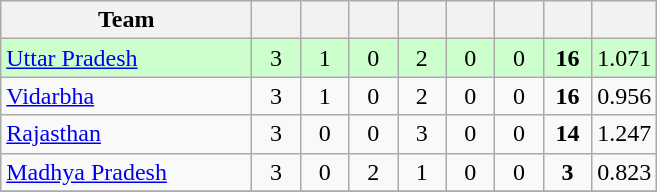<table class="wikitable" style="text-align:center">
<tr>
<th style="width:160px">Team</th>
<th style="width:25px"></th>
<th style="width:25px"></th>
<th style="width:25px"></th>
<th style="width:25px"></th>
<th style="width:25px"></th>
<th style="width:25px"></th>
<th style="width:25px"></th>
<th style="width:25px;"></th>
</tr>
<tr style="background:#cfc;">
<td style="text-align:left"><a href='#'>Uttar Pradesh</a></td>
<td>3</td>
<td>1</td>
<td>0</td>
<td>2</td>
<td>0</td>
<td>0</td>
<td><strong>16</strong></td>
<td>1.071</td>
</tr>
<tr>
<td style="text-align:left"><a href='#'>Vidarbha</a></td>
<td>3</td>
<td>1</td>
<td>0</td>
<td>2</td>
<td>0</td>
<td>0</td>
<td><strong>16</strong></td>
<td>0.956</td>
</tr>
<tr>
<td style="text-align:left"><a href='#'>Rajasthan</a></td>
<td>3</td>
<td>0</td>
<td>0</td>
<td>3</td>
<td>0</td>
<td>0</td>
<td><strong>14</strong></td>
<td>1.247</td>
</tr>
<tr>
<td style="text-align:left"><a href='#'>Madhya Pradesh</a></td>
<td>3</td>
<td>0</td>
<td>2</td>
<td>1</td>
<td>0</td>
<td>0</td>
<td><strong>3</strong></td>
<td>0.823</td>
</tr>
<tr>
</tr>
</table>
